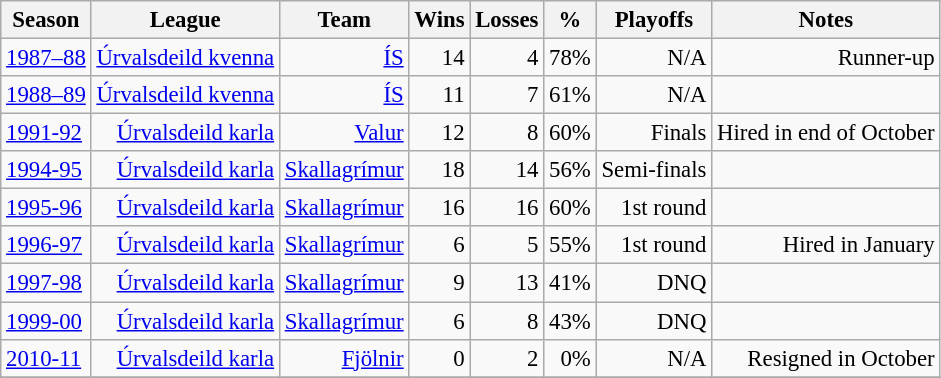<table class="wikitable sortable" style="font-size:95%; text-align:right;">
<tr>
<th>Season</th>
<th>League</th>
<th>Team</th>
<th>Wins</th>
<th>Losses</th>
<th>%</th>
<th>Playoffs</th>
<th>Notes</th>
</tr>
<tr>
<td style="text-align:left;"><a href='#'>1987–88</a></td>
<td><a href='#'>Úrvalsdeild kvenna</a></td>
<td><a href='#'>ÍS</a></td>
<td>14</td>
<td>4</td>
<td>78%</td>
<td>N/A</td>
<td>Runner-up</td>
</tr>
<tr>
<td style="text-align:left;"><a href='#'>1988–89</a></td>
<td><a href='#'>Úrvalsdeild kvenna</a></td>
<td><a href='#'>ÍS</a></td>
<td>11</td>
<td>7</td>
<td>61%</td>
<td>N/A</td>
<td></td>
</tr>
<tr>
<td style="text-align:left;"><a href='#'>1991-92</a></td>
<td><a href='#'>Úrvalsdeild karla</a></td>
<td><a href='#'>Valur</a></td>
<td>12</td>
<td>8</td>
<td>60%</td>
<td>Finals</td>
<td>Hired in end of October</td>
</tr>
<tr>
<td style="text-align:left;"><a href='#'>1994-95</a></td>
<td><a href='#'>Úrvalsdeild karla</a></td>
<td><a href='#'>Skallagrímur</a></td>
<td>18</td>
<td>14</td>
<td>56%</td>
<td>Semi-finals</td>
<td></td>
</tr>
<tr>
<td style="text-align:left;"><a href='#'>1995-96</a></td>
<td><a href='#'>Úrvalsdeild karla</a></td>
<td><a href='#'>Skallagrímur</a></td>
<td>16</td>
<td>16</td>
<td>60%</td>
<td>1st round</td>
<td></td>
</tr>
<tr>
<td style="text-align:left;"><a href='#'>1996-97</a></td>
<td><a href='#'>Úrvalsdeild karla</a></td>
<td><a href='#'>Skallagrímur</a></td>
<td>6</td>
<td>5</td>
<td>55%</td>
<td>1st round</td>
<td>Hired in January</td>
</tr>
<tr>
<td style="text-align:left;"><a href='#'>1997-98</a></td>
<td><a href='#'>Úrvalsdeild karla</a></td>
<td><a href='#'>Skallagrímur</a></td>
<td>9</td>
<td>13</td>
<td>41%</td>
<td>DNQ</td>
<td></td>
</tr>
<tr>
<td style="text-align:left;"><a href='#'>1999-00</a></td>
<td><a href='#'>Úrvalsdeild karla</a></td>
<td><a href='#'>Skallagrímur</a></td>
<td>6</td>
<td>8</td>
<td>43%</td>
<td>DNQ</td>
<td></td>
</tr>
<tr>
<td style="text-align:left;"><a href='#'>2010-11</a></td>
<td><a href='#'>Úrvalsdeild karla</a></td>
<td><a href='#'>Fjölnir</a></td>
<td>0</td>
<td>2</td>
<td>0%</td>
<td>N/A</td>
<td>Resigned in October</td>
</tr>
<tr>
</tr>
</table>
